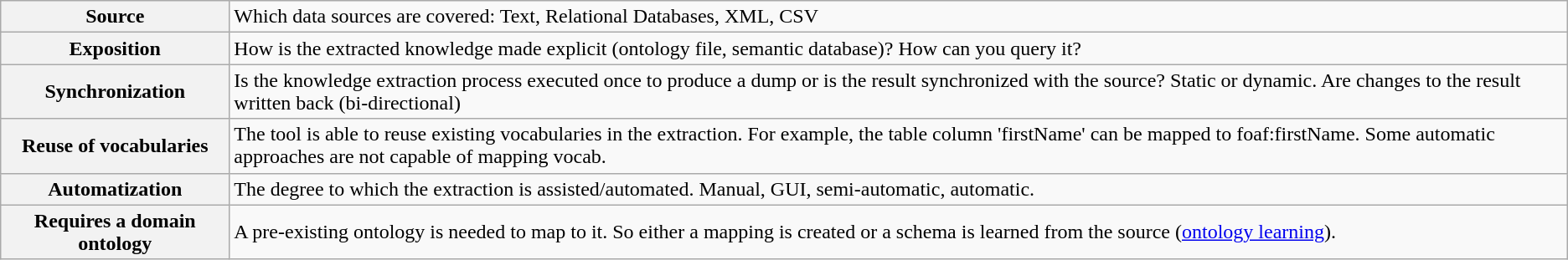<table class="wikitable">
<tr>
<th>Source</th>
<td>Which data sources are covered: Text, Relational Databases, XML, CSV</td>
</tr>
<tr>
<th>Exposition</th>
<td>How is the extracted knowledge made explicit (ontology file, semantic database)? How can you query it?</td>
</tr>
<tr>
<th>Synchronization</th>
<td>Is the knowledge extraction process executed once to produce a dump or is the result synchronized with the source? Static or dynamic. Are changes to the result written back (bi-directional)</td>
</tr>
<tr>
<th>Reuse of vocabularies</th>
<td>The tool is able to reuse existing vocabularies in the extraction. For example, the table column 'firstName' can be mapped to foaf:firstName. Some automatic approaches are not capable of mapping vocab.</td>
</tr>
<tr>
<th>Automatization</th>
<td>The degree to which the extraction is assisted/automated. Manual, GUI, semi-automatic, automatic.</td>
</tr>
<tr>
<th>Requires a domain ontology</th>
<td>A pre-existing ontology is needed to map to it. So either a mapping is created or a schema is learned from the source (<a href='#'>ontology learning</a>).</td>
</tr>
</table>
